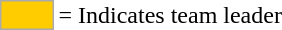<table>
<tr>
<td style="background-color:#FFCC00; border:1px solid #aaaaaa; width:2em;"></td>
<td>= Indicates team leader</td>
</tr>
</table>
